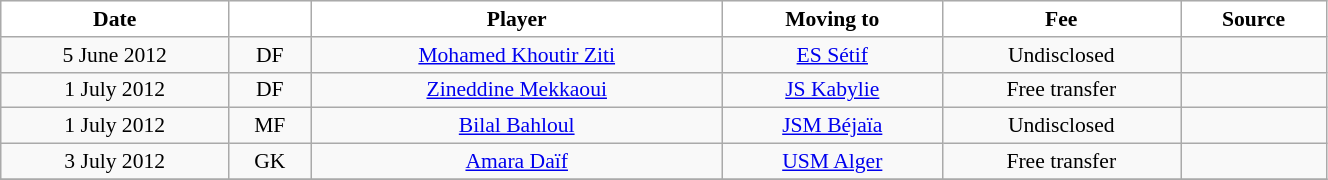<table class="wikitable sortable" style="width:70%; text-align:center; font-size:90%; text-align:centre;">
<tr>
<th style="background:white; color:black; text-align:center;">Date</th>
<th style="background:white; color:black; text-align:center;"></th>
<th style="background:white; color:black; text-align:center;">Player</th>
<th style="background:white; color:black; text-align:center;">Moving to</th>
<th style="background:white; color:black; text-align:center;">Fee</th>
<th style="background:white; color:black; text-align:center;">Source</th>
</tr>
<tr>
<td>5 June 2012</td>
<td>DF</td>
<td> <a href='#'>Mohamed Khoutir Ziti</a></td>
<td><a href='#'>ES Sétif</a></td>
<td>Undisclosed</td>
<td></td>
</tr>
<tr>
<td>1 July 2012</td>
<td>DF</td>
<td> <a href='#'>Zineddine Mekkaoui</a></td>
<td><a href='#'>JS Kabylie</a></td>
<td>Free transfer</td>
<td></td>
</tr>
<tr>
<td>1 July 2012</td>
<td>MF</td>
<td> <a href='#'>Bilal Bahloul</a></td>
<td><a href='#'>JSM Béjaïa</a></td>
<td>Undisclosed</td>
<td></td>
</tr>
<tr>
<td>3 July 2012</td>
<td>GK</td>
<td> <a href='#'>Amara Daïf</a></td>
<td><a href='#'>USM Alger</a></td>
<td>Free transfer</td>
<td></td>
</tr>
<tr>
</tr>
</table>
